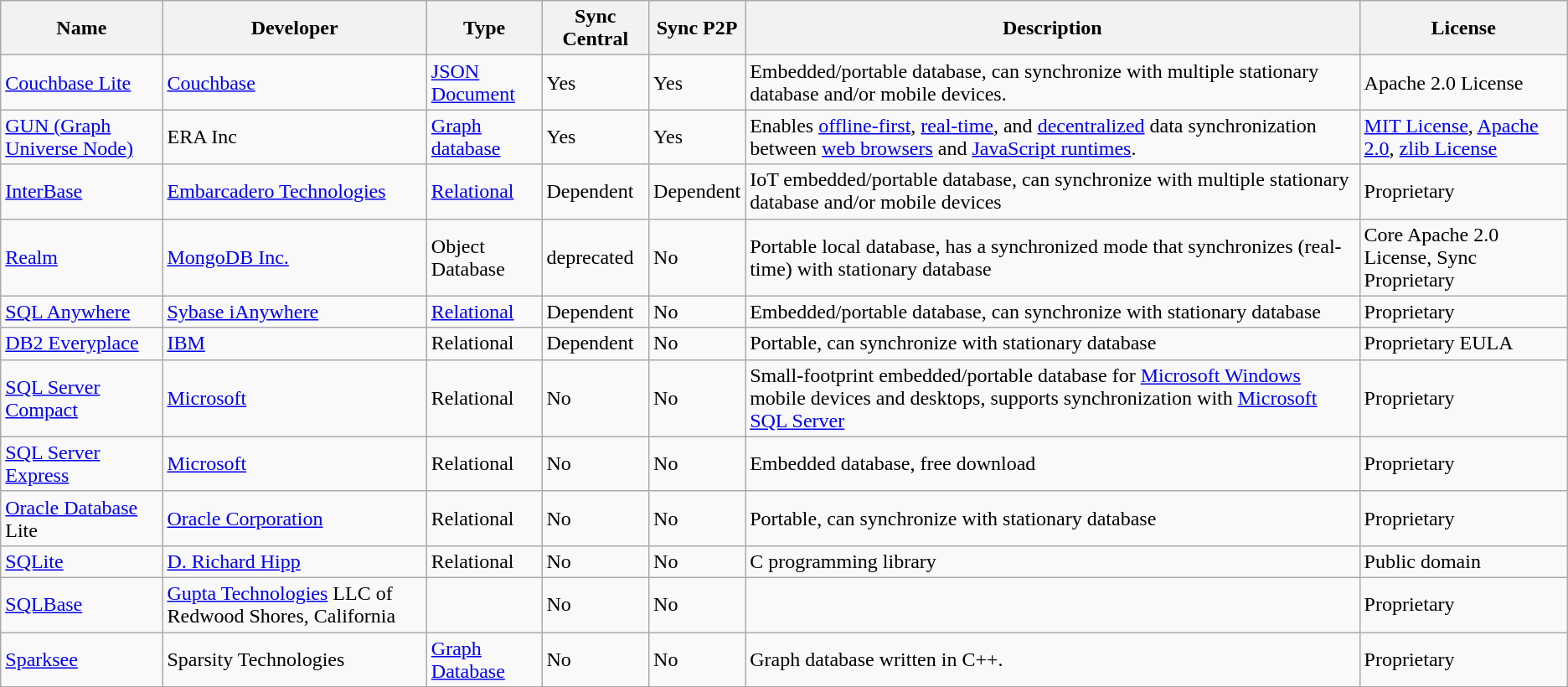<table class="wikitable sortable">
<tr>
<th>Name</th>
<th>Developer</th>
<th>Type</th>
<th>Sync Central</th>
<th>Sync P2P</th>
<th>Description</th>
<th>License</th>
</tr>
<tr>
<td><a href='#'>Couchbase Lite</a></td>
<td><a href='#'>Couchbase</a></td>
<td><a href='#'>JSON Document</a></td>
<td>Yes</td>
<td>Yes</td>
<td>Embedded/portable database, can synchronize with multiple stationary database and/or mobile devices.</td>
<td>Apache 2.0 License</td>
</tr>
<tr>
<td><a href='#'>GUN (Graph Universe Node)</a></td>
<td>ERA Inc</td>
<td><a href='#'>Graph database</a></td>
<td>Yes</td>
<td>Yes</td>
<td>Enables <a href='#'>offline-first</a>, <a href='#'>real-time</a>, and <a href='#'>decentralized</a> data synchronization between <a href='#'> web browsers</a> and <a href='#'> JavaScript runtimes</a>.</td>
<td><a href='#'>MIT License</a>, <a href='#'>Apache 2.0</a>, <a href='#'>zlib License</a></td>
</tr>
<tr>
<td><a href='#'>InterBase</a></td>
<td><a href='#'>Embarcadero Technologies</a></td>
<td><a href='#'>Relational</a></td>
<td>Dependent</td>
<td>Dependent</td>
<td>IoT embedded/portable database, can synchronize with multiple stationary database and/or mobile devices</td>
<td>Proprietary</td>
</tr>
<tr>
<td><a href='#'>Realm</a></td>
<td><a href='#'>MongoDB Inc.</a></td>
<td>Object Database</td>
<td>deprecated</td>
<td>No</td>
<td>Portable local database, has a synchronized mode that synchronizes (real-time) with stationary database</td>
<td>Core Apache 2.0 License, Sync Proprietary</td>
</tr>
<tr>
<td><a href='#'>SQL Anywhere</a></td>
<td><a href='#'>Sybase iAnywhere</a></td>
<td><a href='#'>Relational</a></td>
<td>Dependent</td>
<td>No</td>
<td>Embedded/portable database, can synchronize with stationary database</td>
<td>Proprietary</td>
</tr>
<tr>
<td><a href='#'>DB2 Everyplace</a></td>
<td><a href='#'>IBM</a></td>
<td>Relational</td>
<td>Dependent</td>
<td>No</td>
<td>Portable, can synchronize with stationary database</td>
<td>Proprietary EULA</td>
</tr>
<tr>
<td><a href='#'>SQL Server Compact</a></td>
<td><a href='#'>Microsoft</a></td>
<td>Relational</td>
<td>No</td>
<td>No</td>
<td>Small-footprint embedded/portable database for <a href='#'>Microsoft Windows</a> mobile devices and desktops, supports synchronization with <a href='#'>Microsoft SQL Server</a></td>
<td>Proprietary</td>
</tr>
<tr>
<td><a href='#'>SQL Server Express</a></td>
<td><a href='#'>Microsoft</a></td>
<td>Relational</td>
<td>No</td>
<td>No</td>
<td>Embedded database, free download</td>
<td>Proprietary</td>
</tr>
<tr>
<td><a href='#'>Oracle Database</a> Lite</td>
<td><a href='#'>Oracle Corporation</a></td>
<td>Relational</td>
<td>No</td>
<td>No</td>
<td>Portable, can synchronize with stationary database</td>
<td>Proprietary</td>
</tr>
<tr>
<td><a href='#'>SQLite</a></td>
<td><a href='#'>D. Richard Hipp</a></td>
<td>Relational</td>
<td>No</td>
<td>No</td>
<td>C programming library</td>
<td>Public domain</td>
</tr>
<tr>
<td><a href='#'>SQLBase</a></td>
<td><a href='#'>Gupta Technologies</a> LLC of Redwood Shores, California</td>
<td></td>
<td>No</td>
<td>No</td>
<td></td>
<td>Proprietary</td>
</tr>
<tr>
<td><a href='#'>Sparksee</a></td>
<td>Sparsity Technologies</td>
<td><a href='#'>Graph Database</a></td>
<td>No</td>
<td>No</td>
<td>Graph database written in C++.</td>
<td>Proprietary</td>
</tr>
<tr>
</tr>
</table>
